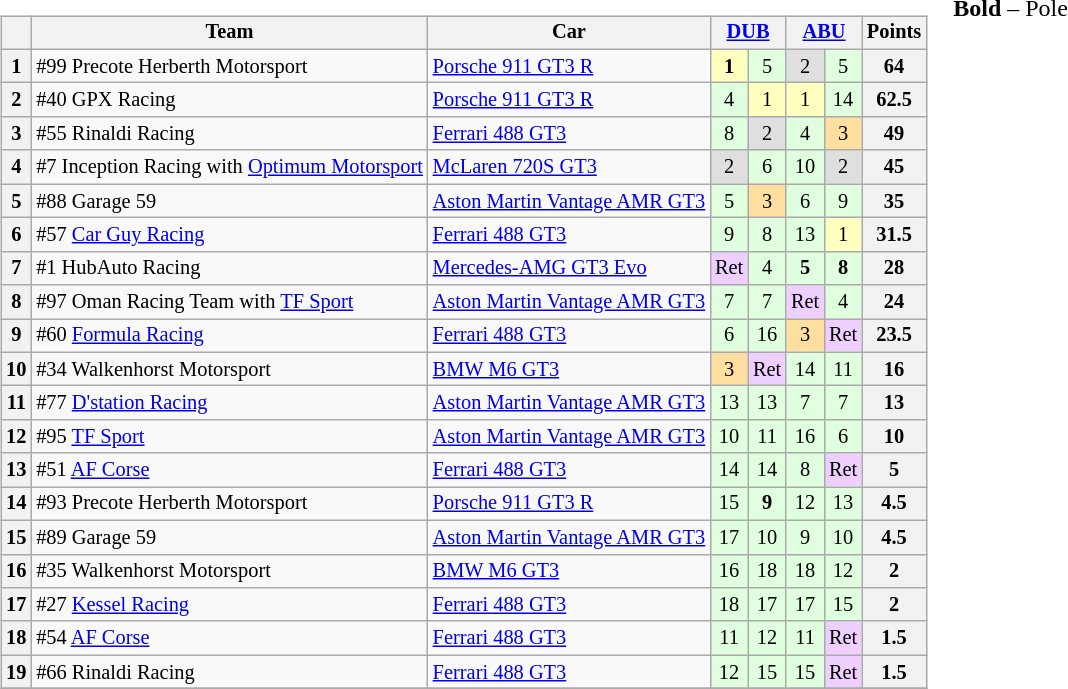<table>
<tr>
<td></td>
<td valign="top"><br><table class="wikitable" style="font-size:85%; text-align:center;">
<tr>
<th></th>
<th>Team</th>
<th>Car</th>
<th colspan=2><a href='#'>DUB</a><br></th>
<th colspan=2><a href='#'>ABU</a><br></th>
<th>Points</th>
</tr>
<tr>
<th>1</th>
<td align=left> #99 Precote Herberth Motorsport</td>
<td align=left><a href='#'>Porsche 911 GT3 R</a></td>
<td style="background:#FFFFBF;"><strong>1</strong></td>
<td style="background:#DFFFDF;">5</td>
<td style="background:#DFDFDF;">2</td>
<td style="background:#DFFFDF;">5</td>
<th>64</th>
</tr>
<tr>
<th>2</th>
<td align=left> #40 GPX Racing</td>
<td align=left><a href='#'>Porsche 911 GT3 R</a></td>
<td style="background:#DFFFDF;">4</td>
<td style="background:#FFFFBF;">1</td>
<td style="background:#FFFFBF;">1</td>
<td style="background:#DFFFDF;">14</td>
<th>62.5</th>
</tr>
<tr>
<th>3</th>
<td align=left> #55 Rinaldi Racing</td>
<td align=left><a href='#'>Ferrari 488 GT3</a></td>
<td style="background:#DFFFDF;">8</td>
<td style="background:#DFDFDF;">2</td>
<td style="background:#DFFFDF;">4</td>
<td style="background:#FFDF9F;">3</td>
<th>49</th>
</tr>
<tr>
<th>4</th>
<td align=left> #7 Inception Racing with <a href='#'>Optimum Motorsport</a></td>
<td align=left><a href='#'>McLaren 720S GT3</a></td>
<td style="background:#DFDFDF;">2</td>
<td style="background:#DFFFDF;">6</td>
<td style="background:#DFFFDF;">10</td>
<td style="background:#DFDFDF;">2</td>
<th>45</th>
</tr>
<tr>
<th>5</th>
<td align=left> #88 Garage 59</td>
<td align=left><a href='#'>Aston Martin Vantage AMR GT3</a></td>
<td style="background:#DFFFDF;">5</td>
<td style="background:#FFDF9F;">3</td>
<td style="background:#DFFFDF;">6</td>
<td style="background:#DFFFDF;">9</td>
<th>35</th>
</tr>
<tr>
<th>6</th>
<td align=left> #57 <a href='#'>Car Guy Racing</a></td>
<td align=left><a href='#'>Ferrari 488 GT3</a></td>
<td style="background:#DFFFDF;">9</td>
<td style="background:#DFFFDF;">8</td>
<td style="background:#DFFFDF;">13</td>
<td style="background:#FFFFBF;">1</td>
<th>31.5</th>
</tr>
<tr>
<th>7</th>
<td align=left> #1 HubAuto Racing</td>
<td align=left><a href='#'>Mercedes-AMG GT3 Evo</a></td>
<td style="background:#EFCFFF;">Ret</td>
<td style="background:#DFFFDF;">4</td>
<td style="background:#DFFFDF;"><strong>5</strong></td>
<td style="background:#DFFFDF;"><strong>8</strong></td>
<th>28</th>
</tr>
<tr>
<th>8</th>
<td align=left> #97 Oman Racing Team with <a href='#'>TF Sport</a></td>
<td align=left><a href='#'>Aston Martin Vantage AMR GT3</a></td>
<td style="background:#DFFFDF;">7</td>
<td style="background:#DFFFDF;">7</td>
<td style="background:#EFCFFF;">Ret</td>
<td style="background:#DFFFDF;">4</td>
<th>24</th>
</tr>
<tr>
<th>9</th>
<td align=left> #60 <a href='#'>Formula Racing</a></td>
<td align=left><a href='#'>Ferrari 488 GT3</a></td>
<td style="background:#DFFFDF;">6</td>
<td style="background:#DFFFDF;">16</td>
<td style="background:#FFDF9F;">3</td>
<td style="background:#EFCFFF;">Ret</td>
<th>23.5</th>
</tr>
<tr>
<th>10</th>
<td align=left> #34 Walkenhorst Motorsport</td>
<td align=left><a href='#'>BMW M6 GT3</a></td>
<td style="background:#FFDF9F;">3</td>
<td style="background:#EFCFFF;">Ret</td>
<td style="background:#DFFFDF;">14</td>
<td style="background:#DFFFDF;">11</td>
<th>16</th>
</tr>
<tr>
<th>11</th>
<td align=left> #77 <a href='#'>D'station Racing</a></td>
<td align=left><a href='#'>Aston Martin Vantage AMR GT3</a></td>
<td style="background:#DFFFDF;">13</td>
<td style="background:#DFFFDF;">13</td>
<td style="background:#DFFFDF;">7</td>
<td style="background:#DFFFDF;">7</td>
<th>13</th>
</tr>
<tr>
<th>12</th>
<td align=left> #95 <a href='#'>TF Sport</a></td>
<td align=left><a href='#'>Aston Martin Vantage AMR GT3</a></td>
<td style="background:#DFFFDF;">10</td>
<td style="background:#DFFFDF;">11</td>
<td style="background:#DFFFDF;">16</td>
<td style="background:#DFFFDF;">6</td>
<th>10</th>
</tr>
<tr>
<th>13</th>
<td align=left> #51 <a href='#'>AF Corse</a></td>
<td align=left><a href='#'>Ferrari 488 GT3</a></td>
<td style="background:#DFFFDF;">14</td>
<td style="background:#DFFFDF;">14</td>
<td style="background:#DFFFDF;">8</td>
<td style="background:#EFCFFF;">Ret</td>
<th>5</th>
</tr>
<tr>
<th>14</th>
<td align=left> #93 Precote Herberth Motorsport</td>
<td align=left><a href='#'>Porsche 911 GT3 R</a></td>
<td style="background:#DFFFDF;">15</td>
<td style="background:#DFFFDF;"><strong>9</strong></td>
<td style="background:#DFFFDF;">12</td>
<td style="background:#DFFFDF;">13</td>
<th>4.5</th>
</tr>
<tr>
<th>15</th>
<td align=left> #89 Garage 59</td>
<td align=left><a href='#'>Aston Martin Vantage AMR GT3</a></td>
<td style="background:#DFFFDF;">17</td>
<td style="background:#DFFFDF;">10</td>
<td style="background:#DFFFDF;">9</td>
<td style="background:#DFFFDF;">10</td>
<th>4.5</th>
</tr>
<tr>
<th>16</th>
<td align=left> #35 Walkenhorst Motorsport</td>
<td align=left><a href='#'>BMW M6 GT3</a></td>
<td style="background:#DFFFDF;">16</td>
<td style="background:#DFFFDF;">18</td>
<td style="background:#DFFFDF;">18</td>
<td style="background:#DFFFDF;">12</td>
<th>2</th>
</tr>
<tr>
<th>17</th>
<td align=left> #27 <a href='#'>Kessel Racing</a></td>
<td align=left><a href='#'>Ferrari 488 GT3</a></td>
<td style="background:#DFFFDF;">18</td>
<td style="background:#DFFFDF;">17</td>
<td style="background:#DFFFDF;">17</td>
<td style="background:#DFFFDF;">15</td>
<th>2</th>
</tr>
<tr>
<th>18</th>
<td align=left> #54 <a href='#'>AF Corse</a></td>
<td align=left><a href='#'>Ferrari 488 GT3</a></td>
<td style="background:#DFFFDF;">11</td>
<td style="background:#DFFFDF;">12</td>
<td style="background:#DFFFDF;">11</td>
<td style="background:#EFCFFF;">Ret</td>
<th>1.5</th>
</tr>
<tr>
<th>19</th>
<td align=left> #66 Rinaldi Racing</td>
<td align=left><a href='#'>Ferrari 488 GT3</a></td>
<td style="background:#DFFFDF;">12</td>
<td style="background:#DFFFDF;">15</td>
<td style="background:#DFFFDF;">15</td>
<td style="background:#EFCFFF;">Ret</td>
<th>1.5</th>
</tr>
<tr>
</tr>
</table>
</td>
<td valign="top"><br>
<span><strong>Bold</strong> – Pole<br></span></td>
</tr>
</table>
